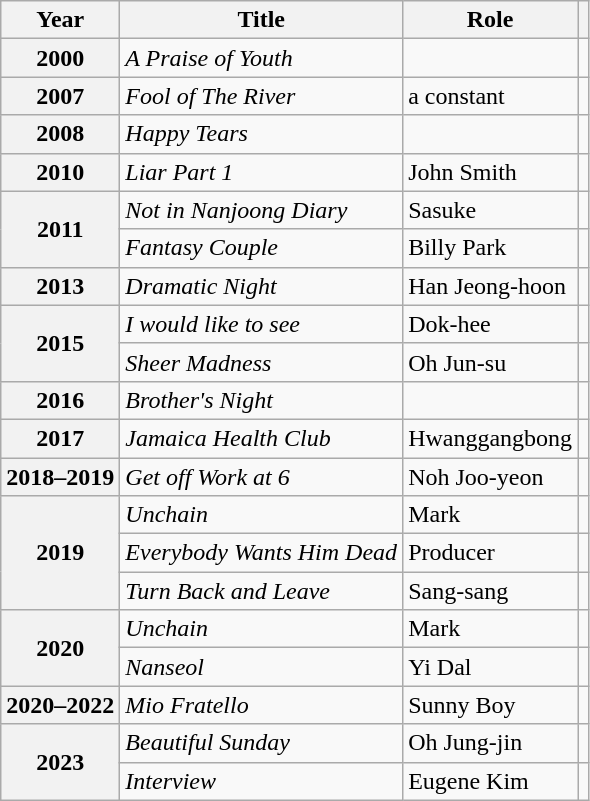<table class="wikitable  plainrowheaders">
<tr>
<th scope="col">Year</th>
<th scope="col">Title</th>
<th scope="col">Role</th>
<th scope="col" class="unsortable"></th>
</tr>
<tr>
<th scope="row">2000</th>
<td><em>A Praise of Youth</em></td>
<td></td>
<td></td>
</tr>
<tr>
<th scope="row">2007</th>
<td><em>Fool of The River</em></td>
<td>a constant</td>
<td></td>
</tr>
<tr>
<th scope="row">2008</th>
<td><em>Happy Tears</em></td>
<td></td>
<td></td>
</tr>
<tr>
<th scope="row">2010</th>
<td><em>Liar Part 1</em></td>
<td>John Smith</td>
<td></td>
</tr>
<tr>
<th rowspan="2" scope="row">2011</th>
<td><em>Not in Nanjoong Diary</em></td>
<td>Sasuke</td>
<td></td>
</tr>
<tr>
<td><em>Fantasy Couple</em></td>
<td>Billy Park</td>
<td></td>
</tr>
<tr>
<th scope="row">2013</th>
<td><em>Dramatic Night</em></td>
<td>Han Jeong-hoon</td>
<td></td>
</tr>
<tr>
<th rowspan="2" scope="row">2015</th>
<td><em>I would like to see</em></td>
<td>Dok-hee</td>
<td></td>
</tr>
<tr>
<td><em>Sheer Madness</em></td>
<td>Oh Jun-su</td>
<td></td>
</tr>
<tr>
<th scope="row">2016</th>
<td><em>Brother's Night</em></td>
<td></td>
<td></td>
</tr>
<tr>
<th scope="row">2017</th>
<td><em>Jamaica Health Club</em></td>
<td>Hwanggangbong</td>
<td></td>
</tr>
<tr>
<th scope="row">2018–2019</th>
<td><em>Get off Work at 6</em></td>
<td>Noh Joo-yeon</td>
<td></td>
</tr>
<tr>
<th rowspan="3" scope="row">2019</th>
<td><em>Unchain</em></td>
<td>Mark</td>
<td></td>
</tr>
<tr>
<td><em>Everybody Wants Him Dead</em></td>
<td>Producer</td>
<td></td>
</tr>
<tr>
<td><em>Turn Back and Leave</em></td>
<td>Sang-sang</td>
<td></td>
</tr>
<tr>
<th rowspan="2" scope="row">2020</th>
<td><em>Unchain</em></td>
<td>Mark</td>
<td></td>
</tr>
<tr>
<td><em>Nanseol</em></td>
<td>Yi Dal</td>
<td></td>
</tr>
<tr>
<th scope="row">2020–2022</th>
<td><em>Mio Fratello</em></td>
<td>Sunny Boy</td>
<td></td>
</tr>
<tr>
<th rowspan="2" scope="row">2023</th>
<td><em>Beautiful Sunday</em></td>
<td>Oh Jung-jin</td>
<td></td>
</tr>
<tr>
<td><em>Interview</em></td>
<td>Eugene Kim</td>
<td></td>
</tr>
</table>
